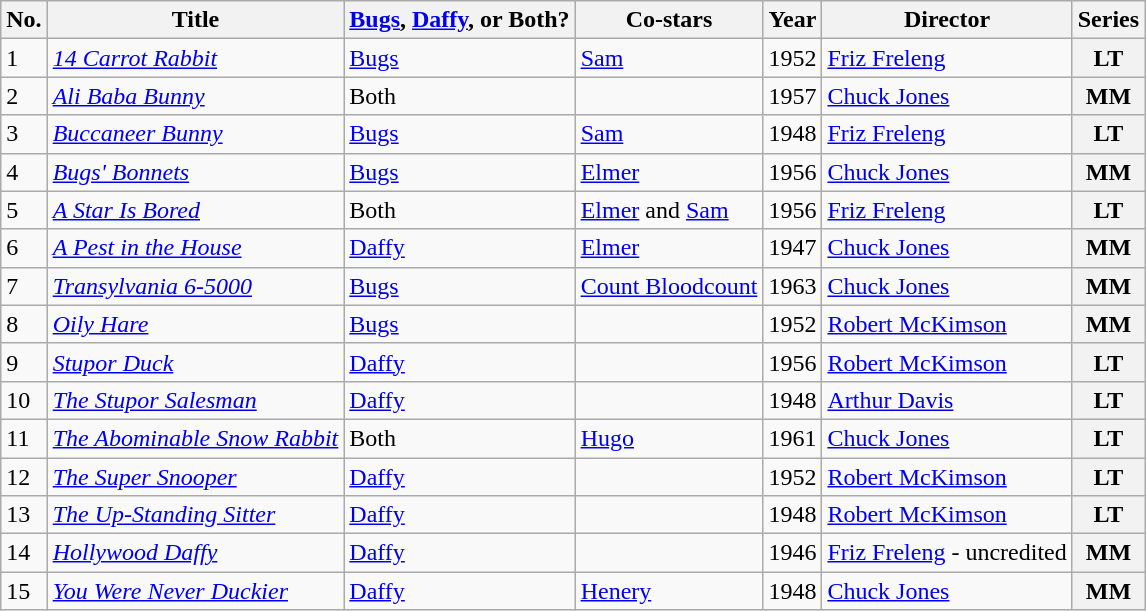<table class="wikitable sortable">
<tr>
<th>No.</th>
<th>Title</th>
<th><a href='#'>Bugs</a>, <a href='#'>Daffy</a>, or Both?</th>
<th>Co-stars</th>
<th>Year</th>
<th>Director</th>
<th>Series</th>
</tr>
<tr>
<td>1</td>
<td><em><a href='#'>14 Carrot Rabbit</a></em></td>
<td><a href='#'>Bugs</a></td>
<td><a href='#'>Sam</a></td>
<td>1952</td>
<td><a href='#'>Friz Freleng</a></td>
<th>LT</th>
</tr>
<tr>
<td>2</td>
<td><em><a href='#'>Ali Baba Bunny</a></em></td>
<td>Both</td>
<td></td>
<td>1957</td>
<td><a href='#'>Chuck Jones</a></td>
<th>MM</th>
</tr>
<tr>
<td>3</td>
<td><em><a href='#'>Buccaneer Bunny</a></em></td>
<td><a href='#'>Bugs</a></td>
<td><a href='#'>Sam</a></td>
<td>1948</td>
<td><a href='#'>Friz Freleng</a></td>
<th>LT</th>
</tr>
<tr>
<td>4</td>
<td><em><a href='#'>Bugs' Bonnets</a></em></td>
<td><a href='#'>Bugs</a></td>
<td><a href='#'>Elmer</a></td>
<td>1956</td>
<td><a href='#'>Chuck Jones</a></td>
<th>MM</th>
</tr>
<tr>
<td>5</td>
<td><em><a href='#'>A Star Is Bored</a></em></td>
<td>Both</td>
<td><a href='#'>Elmer</a> and <a href='#'>Sam</a></td>
<td>1956</td>
<td><a href='#'>Friz Freleng</a></td>
<th>LT</th>
</tr>
<tr>
<td>6</td>
<td><em><a href='#'>A Pest in the House</a></em></td>
<td><a href='#'>Daffy</a></td>
<td><a href='#'>Elmer</a></td>
<td>1947</td>
<td><a href='#'>Chuck Jones</a></td>
<th>MM</th>
</tr>
<tr>
<td>7</td>
<td><em><a href='#'>Transylvania 6-5000</a></em></td>
<td><a href='#'>Bugs</a></td>
<td><a href='#'>Count Bloodcount</a></td>
<td>1963</td>
<td><a href='#'>Chuck Jones</a></td>
<th>MM</th>
</tr>
<tr>
<td>8</td>
<td><em><a href='#'>Oily Hare</a></em></td>
<td><a href='#'>Bugs</a></td>
<td></td>
<td>1952</td>
<td><a href='#'>Robert McKimson</a></td>
<th>MM</th>
</tr>
<tr>
<td>9</td>
<td><em><a href='#'>Stupor Duck</a></em></td>
<td><a href='#'>Daffy</a></td>
<td></td>
<td>1956</td>
<td><a href='#'>Robert McKimson</a></td>
<th>LT</th>
</tr>
<tr>
<td>10</td>
<td><em><a href='#'>The Stupor Salesman</a></em></td>
<td><a href='#'>Daffy</a></td>
<td></td>
<td>1948</td>
<td><a href='#'>Arthur Davis</a></td>
<th>LT</th>
</tr>
<tr>
<td>11</td>
<td><em><a href='#'>The Abominable Snow Rabbit</a></em></td>
<td>Both</td>
<td><a href='#'>Hugo</a></td>
<td>1961</td>
<td><a href='#'>Chuck Jones</a></td>
<th>LT</th>
</tr>
<tr>
<td>12</td>
<td><em><a href='#'>The Super Snooper</a></em></td>
<td><a href='#'>Daffy</a></td>
<td></td>
<td>1952</td>
<td><a href='#'>Robert McKimson</a></td>
<th>LT</th>
</tr>
<tr>
<td>13</td>
<td><em><a href='#'>The Up-Standing Sitter</a></em></td>
<td><a href='#'>Daffy</a></td>
<td></td>
<td>1948</td>
<td><a href='#'>Robert McKimson</a></td>
<th>LT</th>
</tr>
<tr>
<td>14</td>
<td><em><a href='#'>Hollywood Daffy</a></em></td>
<td><a href='#'>Daffy</a></td>
<td></td>
<td>1946</td>
<td><a href='#'>Friz Freleng</a> - uncredited</td>
<th>MM</th>
</tr>
<tr>
<td>15</td>
<td><em><a href='#'>You Were Never Duckier</a></em></td>
<td><a href='#'>Daffy</a></td>
<td><a href='#'>Henery</a></td>
<td>1948</td>
<td><a href='#'>Chuck Jones</a></td>
<th>MM</th>
</tr>
</table>
